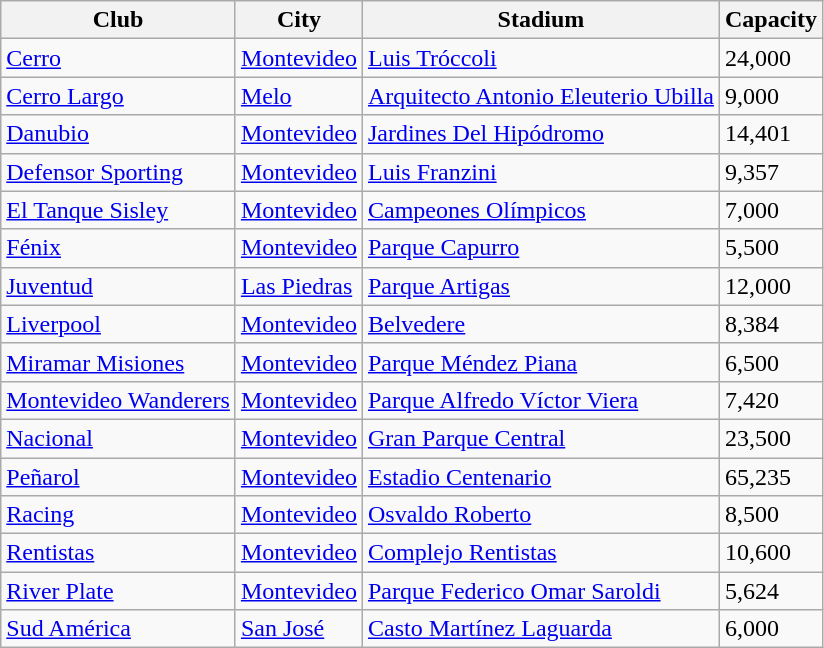<table class="wikitable sortable">
<tr>
<th>Club</th>
<th>City</th>
<th>Stadium</th>
<th>Capacity</th>
</tr>
<tr>
<td><a href='#'>Cerro</a></td>
<td><a href='#'>Montevideo</a></td>
<td><a href='#'>Luis Tróccoli</a></td>
<td>24,000</td>
</tr>
<tr>
<td><a href='#'>Cerro Largo</a></td>
<td><a href='#'>Melo</a></td>
<td><a href='#'>Arquitecto Antonio Eleuterio Ubilla</a></td>
<td>9,000</td>
</tr>
<tr>
<td><a href='#'>Danubio</a></td>
<td><a href='#'>Montevideo</a></td>
<td><a href='#'>Jardines Del Hipódromo</a></td>
<td>14,401</td>
</tr>
<tr>
<td><a href='#'>Defensor Sporting</a></td>
<td><a href='#'>Montevideo</a></td>
<td><a href='#'>Luis Franzini</a></td>
<td>9,357</td>
</tr>
<tr>
<td><a href='#'>El Tanque Sisley</a></td>
<td><a href='#'>Montevideo</a></td>
<td><a href='#'>Campeones Olímpicos</a></td>
<td>7,000</td>
</tr>
<tr>
<td><a href='#'>Fénix</a></td>
<td><a href='#'>Montevideo</a></td>
<td><a href='#'>Parque Capurro</a></td>
<td>5,500</td>
</tr>
<tr>
<td><a href='#'>Juventud</a></td>
<td><a href='#'>Las Piedras</a></td>
<td><a href='#'>Parque Artigas</a></td>
<td>12,000</td>
</tr>
<tr>
<td><a href='#'>Liverpool</a></td>
<td><a href='#'>Montevideo</a></td>
<td><a href='#'>Belvedere</a></td>
<td>8,384</td>
</tr>
<tr>
<td><a href='#'>Miramar Misiones</a></td>
<td><a href='#'>Montevideo</a></td>
<td><a href='#'>Parque Méndez Piana</a></td>
<td>6,500</td>
</tr>
<tr>
<td><a href='#'>Montevideo Wanderers</a></td>
<td><a href='#'>Montevideo</a></td>
<td><a href='#'>Parque Alfredo Víctor Viera</a></td>
<td>7,420</td>
</tr>
<tr>
<td><a href='#'>Nacional</a></td>
<td><a href='#'>Montevideo</a></td>
<td><a href='#'>Gran Parque Central</a></td>
<td>23,500</td>
</tr>
<tr>
<td><a href='#'>Peñarol</a></td>
<td><a href='#'>Montevideo</a></td>
<td><a href='#'>Estadio Centenario</a></td>
<td>65,235</td>
</tr>
<tr>
<td><a href='#'>Racing</a></td>
<td><a href='#'>Montevideo</a></td>
<td><a href='#'>Osvaldo Roberto</a></td>
<td>8,500</td>
</tr>
<tr>
<td><a href='#'>Rentistas</a></td>
<td><a href='#'>Montevideo</a></td>
<td><a href='#'>Complejo Rentistas</a></td>
<td>10,600</td>
</tr>
<tr>
<td><a href='#'>River Plate</a></td>
<td><a href='#'>Montevideo</a></td>
<td><a href='#'>Parque Federico Omar Saroldi</a></td>
<td>5,624</td>
</tr>
<tr>
<td><a href='#'>Sud América</a></td>
<td><a href='#'>San José</a></td>
<td><a href='#'>Casto Martínez Laguarda</a></td>
<td>6,000</td>
</tr>
</table>
